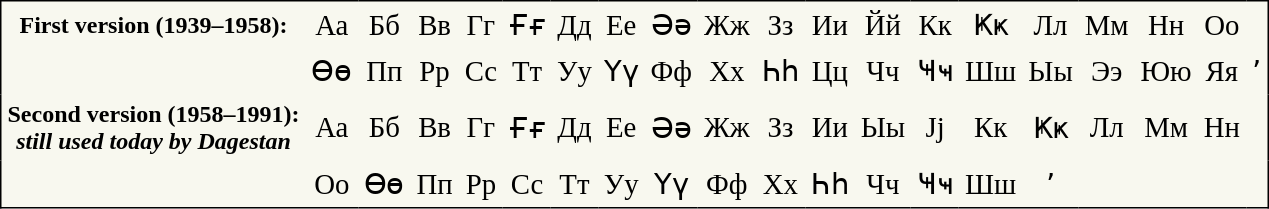<table cellpadding=4 style="font-size:larger; text-align:center; border-color:black; border-width:1px; border-style:solid; border-collapse:collapse; background-color:#F8F8EF;" summary="Bashkir Alphabet">
<tr>
<th + style="font-size:smaller;">First version (1939–1958):</th>
<td>Аа</td>
<td>Бб</td>
<td>Вв</td>
<td>Гг</td>
<td>Ғғ</td>
<td>Дд</td>
<td>Ее</td>
<td>Әә</td>
<td>Жж</td>
<td>Зз</td>
<td>Ии</td>
<td>Йй</td>
<td>Кк</td>
<td>Ҝҝ</td>
<td>Лл</td>
<td>Мм</td>
<td>Нн</td>
<td>Оо</td>
</tr>
<tr>
<th + style="font-size:smaller;"></th>
<td>Өө</td>
<td>Пп</td>
<td>Рр</td>
<td>Сс</td>
<td>Тт</td>
<td>Уу</td>
<td>Үү</td>
<td>Фф</td>
<td>Хх</td>
<td>Һһ</td>
<td>Цц</td>
<td>Чч</td>
<td>Ҹҹ</td>
<td>Шш</td>
<td>Ыы</td>
<td>Ээ</td>
<td>Юю</td>
<td>Яя</td>
<td>ʼ</td>
</tr>
<tr>
<th + style="font-size:smaller;">Second version (1958–1991):<br><em>still used today by Dagestan</em></th>
<td>Аа</td>
<td>Бб</td>
<td>Вв</td>
<td>Гг</td>
<td>Ғғ</td>
<td>Дд</td>
<td>Ее</td>
<td>Әә</td>
<td>Жж</td>
<td>Зз</td>
<td>Ии</td>
<td>Ыы</td>
<td>Јј</td>
<td>Кк</td>
<td>Ҝҝ</td>
<td>Лл</td>
<td>Мм</td>
<td>Нн</td>
</tr>
<tr>
<th + style="font-size:smaller;"></th>
<td>Оо</td>
<td>Өө</td>
<td>Пп</td>
<td>Рр</td>
<td>Сс</td>
<td>Тт</td>
<td>Уу</td>
<td>Үү</td>
<td>Фф</td>
<td>Хх</td>
<td>Һһ</td>
<td>Чч</td>
<td>Ҹҹ</td>
<td>Шш</td>
<td>ʼ</td>
</tr>
</table>
